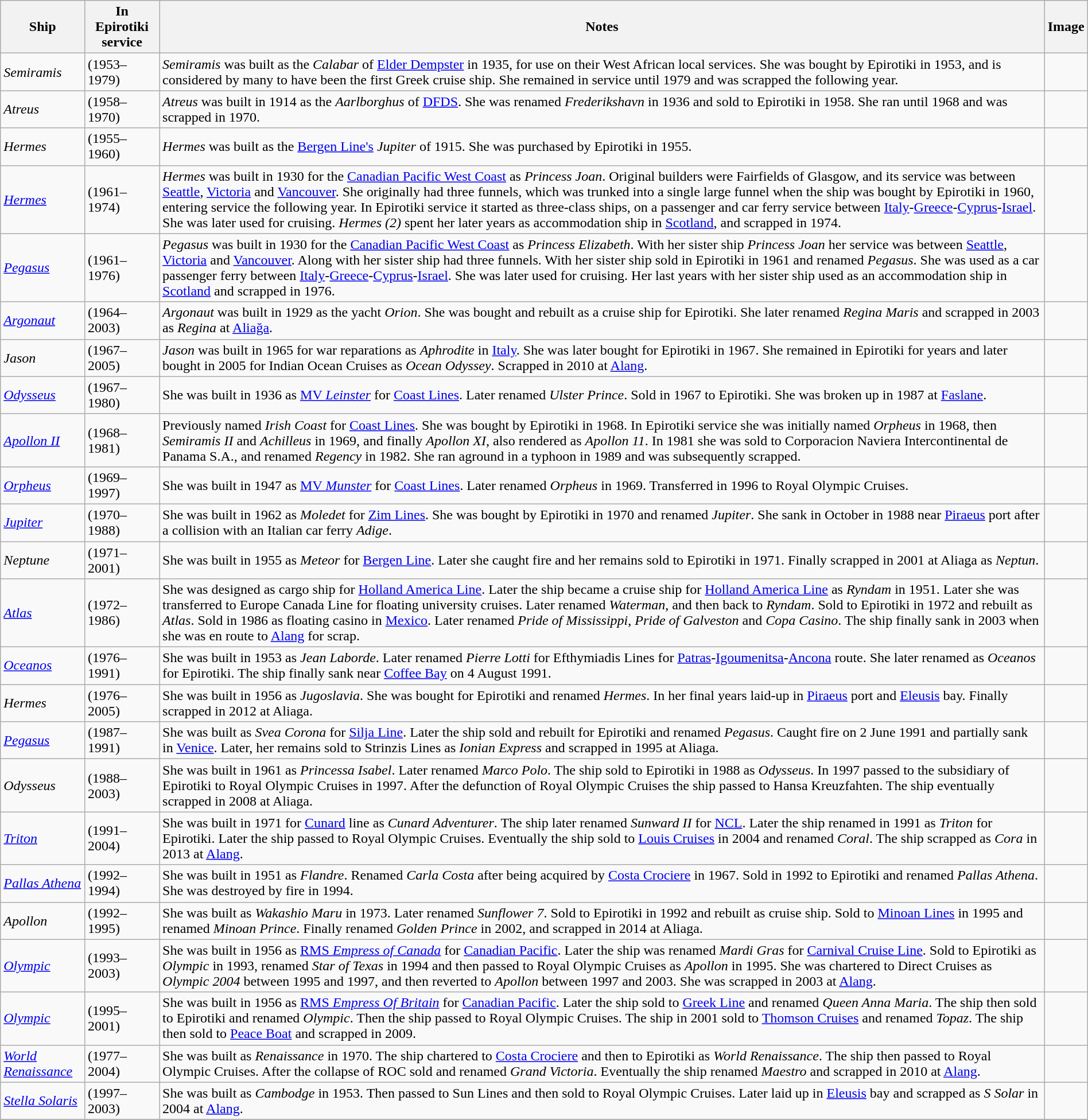<table class="wikitable" style="width: 100%;">
<tr>
<th>Ship</th>
<th>In Epirotiki service</th>
<th>Notes</th>
<th>Image</th>
</tr>
<tr>
<td><em>Semiramis</em></td>
<td>(1953–1979)</td>
<td><em>Semiramis</em> was built as the <em>Calabar</em> of <a href='#'>Elder Dempster</a> in 1935, for use on their West African local services. She was bought by Epirotiki in 1953, and is considered by many to have been the first Greek cruise ship. She remained in service until 1979 and was scrapped the following year.</td>
<td></td>
</tr>
<tr>
<td><em>Atreus</em></td>
<td>(1958–1970)</td>
<td><em>Atreus</em> was built in 1914 as the <em>Aarlborghus</em> of <a href='#'>DFDS</a>. She was renamed <em>Frederikshavn</em> in 1936 and sold to Epirotiki in 1958. She ran until 1968 and was scrapped in 1970.</td>
<td></td>
</tr>
<tr>
<td><em>Hermes</em></td>
<td>(1955–1960)</td>
<td><em>Hermes</em> was built as the <a href='#'>Bergen Line's</a> <em>Jupiter</em> of 1915. She was purchased by Epirotiki in 1955.</td>
<td></td>
</tr>
<tr>
<td><a href='#'><em>Hermes</em></a></td>
<td>(1961–1974)</td>
<td><em>Hermes</em> was built in 1930 for the <a href='#'>Canadian Pacific West Coast</a> as <em>Princess Joan</em>. Original builders were Fairfields of Glasgow, and its service was between <a href='#'>Seattle</a>, <a href='#'>Victoria</a> and <a href='#'>Vancouver</a>. She originally had three funnels, which was trunked into a single large funnel when the ship was bought by Epirotiki in 1960, entering service the following year. In Epirotiki service it started as three-class ships, on a passenger and car ferry service between <a href='#'>Italy</a>-<a href='#'>Greece</a>-<a href='#'>Cyprus</a>-<a href='#'>Israel</a>. She was later used for cruising.  <em>Hermes (2)</em> spent her later years as accommodation ship in <a href='#'>Scotland</a>, and scrapped in 1974.</td>
<td></td>
</tr>
<tr>
<td><a href='#'><em>Pegasus</em></a></td>
<td>(1961–1976)</td>
<td><em>Pegasus</em> was built in 1930 for the <a href='#'>Canadian Pacific West Coast</a> as <em>Princess Elizabeth</em>. With her sister ship <em>Princess Joan</em> her service was between <a href='#'>Seattle</a>, <a href='#'>Victoria</a> and <a href='#'>Vancouver</a>. Along with her sister ship had three funnels. With her sister ship sold in Epirotiki in 1961 and renamed <em>Pegasus</em>. She was used as a car passenger ferry between <a href='#'>Italy</a>-<a href='#'>Greece</a>-<a href='#'>Cyprus</a>-<a href='#'>Israel</a>. She was later used for cruising. Her last years with her sister ship used as an accommodation ship in <a href='#'>Scotland</a> and scrapped in 1976.</td>
<td></td>
</tr>
<tr>
<td><a href='#'><em>Argonaut</em></a></td>
<td>(1964–2003)</td>
<td><em>Argonaut</em> was built in 1929 as the yacht <em>Orion</em>. She was bought and rebuilt as a cruise ship for Epirotiki. She later renamed <em>Regina Maris</em> and scrapped in 2003 as <em>Regina</em> at <a href='#'>Aliağa</a>.</td>
<td></td>
</tr>
<tr>
<td><em>Jason</em></td>
<td>(1967–2005)</td>
<td><em>Jason</em> was built in 1965 for war reparations as <em>Aphrodite</em> in <a href='#'>Italy</a>. She was later bought for Epirotiki in 1967. She remained in Epirotiki for years and later bought in 2005 for Indian Ocean Cruises as <em>Ocean Odyssey</em>. Scrapped in 2010 at <a href='#'>Alang</a>.</td>
<td></td>
</tr>
<tr>
<td><em><a href='#'>Odysseus</a></em></td>
<td>(1967–1980)</td>
<td>She was built in 1936 as <a href='#'>MV <em>Leinster</em></a> for <a href='#'>Coast Lines</a>. Later renamed <em>Ulster Prince</em>. Sold in 1967 to Epirotiki. She was broken up in 1987 at <a href='#'>Faslane</a>.</td>
<td></td>
</tr>
<tr>
<td><em><a href='#'>Apollon II</a></em></td>
<td>(1968–1981)</td>
<td>Previously named <em>Irish Coast</em> for <a href='#'>Coast Lines</a>. She was bought by Epirotiki in 1968. In Epirotiki service she was initially named <em>Orpheus</em> in 1968, then <em>Semiramis II</em> and <em>Achilleus</em> in 1969, and finally <em>Apollon XI</em>, also rendered as <em>Apollon 11</em>. In 1981 she was sold to Corporacion Naviera Intercontinental de Panama S.A., and renamed <em>Regency</em> in 1982. She ran aground in a typhoon in 1989 and was subsequently scrapped.</td>
<td></td>
</tr>
<tr>
<td><em><a href='#'>Orpheus</a></em></td>
<td>(1969–1997)</td>
<td>She was built in 1947 as <a href='#'>MV <em>Munster</em></a> for <a href='#'>Coast Lines</a>. Later renamed <em>Orpheus</em> in 1969. Transferred in 1996 to Royal Olympic Cruises.</td>
<td></td>
</tr>
<tr>
<td><em><a href='#'>Jupiter</a></em></td>
<td>(1970–1988)</td>
<td>She was built in 1962 as <em>Moledet</em> for <a href='#'>Zim Lines</a>. She was bought by Epirotiki in 1970 and renamed <em>Jupiter</em>. She sank in October in 1988 near <a href='#'>Piraeus</a> port after a collision with an Italian car ferry <em>Adige</em>.</td>
<td></td>
</tr>
<tr>
<td><em>Neptune</em></td>
<td>(1971–2001)</td>
<td>She was built in 1955 as <em>Meteor</em> for <a href='#'>Bergen Line</a>. Later she caught fire and her remains sold to Epirotiki in 1971. Finally scrapped in 2001 at Aliaga as <em>Neptun</em>.</td>
<td></td>
</tr>
<tr>
<td><a href='#'><em>Atlas</em></a></td>
<td>(1972–1986)</td>
<td>She was designed as cargo ship for <a href='#'>Holland America Line</a>. Later the ship became a cruise ship for <a href='#'>Holland America Line</a> as <em>Ryndam</em> in 1951. Later she was transferred to Europe Canada Line for floating university cruises. Later renamed <em>Waterman</em>, and then back to <em>Ryndam</em>. Sold to Epirotiki in 1972 and rebuilt as <em>Atlas</em>. Sold in 1986 as floating casino in <a href='#'>Mexico</a>. Later renamed <em>Pride of Mississippi</em>, <em>Pride of Galveston</em> and <em>Copa Casino</em>. The ship finally sank in 2003 when she was en route to <a href='#'>Alang</a> for scrap.</td>
<td></td>
</tr>
<tr>
<td><em><a href='#'>Oceanos</a></em></td>
<td>(1976–1991)</td>
<td>She was built in 1953 as <em>Jean Laborde</em>. Later renamed <em>Pierre Lotti</em> for Efthymiadis Lines for <a href='#'>Patras</a>-<a href='#'>Igoumenitsa</a>-<a href='#'>Ancona</a> route. She later renamed as <em>Oceanos</em> for Epirotiki. The ship finally sank near <a href='#'>Coffee Bay</a> on 4 August 1991.</td>
<td></td>
</tr>
<tr>
<td><em>Hermes</em></td>
<td>(1976–2005)</td>
<td>She was built in 1956 as <em>Jugoslavia</em>. She was bought for Epirotiki and renamed <em>Hermes</em>. In her final years laid-up in <a href='#'>Piraeus</a> port and <a href='#'>Eleusis</a> bay. Finally scrapped in 2012 at Aliaga.</td>
<td></td>
</tr>
<tr>
<td><a href='#'><em>Pegasus</em></a></td>
<td>(1987–1991)</td>
<td>She was built as <em>Svea Corona</em> for <a href='#'>Silja Line</a>. Later the ship sold and rebuilt for Epirotiki and renamed <em>Pegasus</em>. Caught fire on 2 June 1991 and partially sank in <a href='#'>Venice</a>. Later, her remains sold to Strinzis Lines as <em>Ionian Express</em> and scrapped in 1995 at Aliaga.</td>
<td></td>
</tr>
<tr>
<td><em>Odysseus</em></td>
<td>(1988–2003)</td>
<td>She was built in 1961 as <em>Princessa Isabel</em>. Later renamed <em>Marco Polo</em>. The ship sold to Epirotiki in 1988 as <em>Odysseus</em>. In 1997 passed to the subsidiary of Epirotiki to Royal Olympic Cruises in 1997. After the defunction of Royal Olympic Cruises the ship passed to Hansa Kreuzfahten. The ship eventually scrapped in 2008 at Aliaga.</td>
<td></td>
</tr>
<tr>
<td><em><a href='#'>Triton</a></em></td>
<td>(1991–2004)</td>
<td>She was built in 1971 for <a href='#'>Cunard</a> line as <em>Cunard Adventurer</em>. The ship later renamed <em>Sunward II</em> for <a href='#'>NCL</a>. Later the ship renamed in 1991 as <em>Triton</em> for Epirotiki. Later the ship passed to Royal Olympic Cruises. Eventually the ship sold to <a href='#'>Louis Cruises</a> in 2004 and renamed <em>Coral</em>. The ship scrapped as <em>Cora</em> in 2013 at <a href='#'>Alang</a>.</td>
<td></td>
</tr>
<tr>
<td><em><a href='#'>Pallas Athena</a></em></td>
<td>(1992–1994)</td>
<td>She was built in 1951 as <em>Flandre</em>. Renamed <em>Carla Costa</em> after being acquired by <a href='#'>Costa Crociere</a> in 1967. Sold in 1992 to Epirotiki and renamed <em>Pallas Athena</em>. She was destroyed by fire in 1994.</td>
<td></td>
</tr>
<tr>
<td><em>Apollon</em></td>
<td>(1992–1995)</td>
<td>She was built as <em>Wakashio Maru</em> in 1973. Later renamed <em>Sunflower 7</em>. Sold to Epirotiki in 1992 and rebuilt as cruise ship. Sold to <a href='#'>Minoan Lines</a> in 1995 and renamed <em>Minoan Prince</em>. Finally renamed <em>Golden Prince</em> in 2002, and scrapped in 2014 at Aliaga.</td>
<td></td>
</tr>
<tr>
<td><a href='#'><em>Olympic</em></a></td>
<td>(1993–2003)</td>
<td>She was built in 1956 as <a href='#'>RMS <em>Empress of Canada</em></a> for <a href='#'>Canadian Pacific</a>. Later the ship was renamed <em>Mardi Gras</em> for <a href='#'>Carnival Cruise Line</a>. Sold to Epirotiki as <em>Olympic</em> in 1993, renamed <em>Star of Texas</em> in 1994 and then passed to Royal Olympic Cruises as <em>Apollon</em> in 1995. She was chartered to Direct Cruises as <em>Olympic 2004</em> between 1995 and 1997, and then reverted to <em>Apollon</em> between 1997 and 2003. She was scrapped in 2003 at <a href='#'>Alang</a>.</td>
<td></td>
</tr>
<tr>
<td><a href='#'><em>Olympic</em></a></td>
<td>(1995–2001)</td>
<td>She was built in 1956 as <a href='#'>RMS <em>Empress Of Britain</em></a> for <a href='#'>Canadian Pacific</a>. Later the ship sold to <a href='#'>Greek Line</a> and renamed <em>Queen Anna Maria</em>. The ship then sold to Epirotiki and renamed <em>Olympic</em>. Then the ship passed to Royal Olympic Cruises. The ship in 2001 sold to <a href='#'>Thomson Cruises</a> and renamed <em>Topaz</em>. The ship then sold to <a href='#'>Peace Boat</a> and scrapped in 2009.</td>
<td></td>
</tr>
<tr>
<td><em><a href='#'>World Renaissance</a></em></td>
<td>(1977–2004)</td>
<td>She was built as <em>Renaissance</em> in 1970. The ship chartered to <a href='#'>Costa Crociere</a> and then to Epirotiki as <em>World Renaissance</em>. The ship then passed to Royal Olympic Cruises. After the collapse of ROC sold and renamed <em>Grand Victoria</em>. Eventually the ship renamed <em>Maestro</em> and scrapped in 2010 at <a href='#'>Alang</a>.</td>
<td></td>
</tr>
<tr>
<td><em><a href='#'>Stella Solaris</a></em></td>
<td>(1997–2003)</td>
<td>She was built as <em>Cambodge</em> in 1953. Then passed to Sun Lines and then sold to Royal Olympic Cruises. Later laid up in <a href='#'>Eleusis</a> bay and scrapped as <em>S Solar</em> in 2004 at <a href='#'>Alang</a>.</td>
<td></td>
</tr>
<tr>
</tr>
</table>
